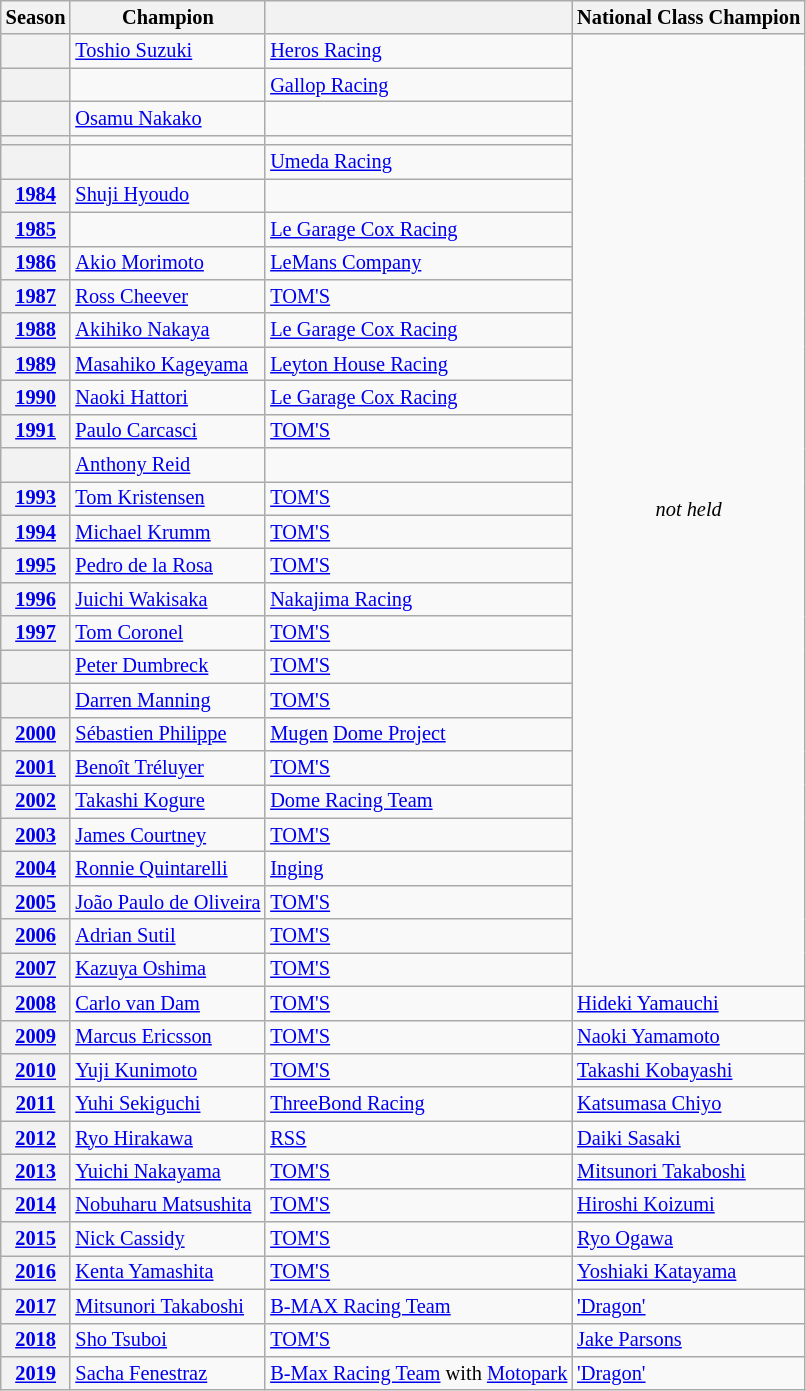<table class="wikitable" style="font-size: 85%;">
<tr>
<th>Season</th>
<th>Champion</th>
<th></th>
<th>National Class Champion</th>
</tr>
<tr>
<th></th>
<td> <a href='#'>Toshio Suzuki</a></td>
<td> <a href='#'>Heros Racing</a></td>
<td rowspan=29 align=center><em>not held</em></td>
</tr>
<tr>
<th></th>
<td> </td>
<td> <a href='#'>Gallop Racing</a></td>
</tr>
<tr>
<th></th>
<td> <a href='#'>Osamu Nakako</a></td>
<td> </td>
</tr>
<tr>
<th></th>
<td> </td>
<td> </td>
</tr>
<tr>
<th></th>
<td> </td>
<td> <a href='#'>Umeda Racing</a></td>
</tr>
<tr>
<th><a href='#'>1984</a></th>
<td> <a href='#'>Shuji Hyoudo</a></td>
<td> </td>
</tr>
<tr>
<th><a href='#'>1985</a></th>
<td> </td>
<td> <a href='#'>Le Garage Cox Racing</a></td>
</tr>
<tr>
<th><a href='#'>1986</a></th>
<td> <a href='#'>Akio Morimoto</a></td>
<td> <a href='#'>LeMans Company</a></td>
</tr>
<tr>
<th><a href='#'>1987</a></th>
<td> <a href='#'>Ross Cheever</a></td>
<td> <a href='#'>TOM'S</a></td>
</tr>
<tr>
<th><a href='#'>1988</a></th>
<td> <a href='#'>Akihiko Nakaya</a></td>
<td> <a href='#'>Le Garage Cox Racing</a></td>
</tr>
<tr>
<th><a href='#'>1989</a></th>
<td> <a href='#'>Masahiko Kageyama</a></td>
<td> <a href='#'>Leyton House Racing</a></td>
</tr>
<tr>
<th><a href='#'>1990</a></th>
<td> <a href='#'>Naoki Hattori</a></td>
<td> <a href='#'>Le Garage Cox Racing</a></td>
</tr>
<tr>
<th><a href='#'>1991</a></th>
<td> <a href='#'>Paulo Carcasci</a></td>
<td> <a href='#'>TOM'S</a></td>
</tr>
<tr>
<th></th>
<td> <a href='#'>Anthony Reid</a></td>
<td> </td>
</tr>
<tr>
<th><a href='#'>1993</a></th>
<td> <a href='#'>Tom Kristensen</a></td>
<td> <a href='#'>TOM'S</a></td>
</tr>
<tr>
<th><a href='#'>1994</a></th>
<td> <a href='#'>Michael Krumm</a></td>
<td> <a href='#'>TOM'S</a></td>
</tr>
<tr>
<th><a href='#'>1995</a></th>
<td> <a href='#'>Pedro de la Rosa</a></td>
<td> <a href='#'>TOM'S</a></td>
</tr>
<tr>
<th><a href='#'>1996</a></th>
<td> <a href='#'>Juichi Wakisaka</a></td>
<td> <a href='#'>Nakajima Racing</a></td>
</tr>
<tr>
<th><a href='#'>1997</a></th>
<td> <a href='#'>Tom Coronel</a></td>
<td> <a href='#'>TOM'S</a></td>
</tr>
<tr>
<th></th>
<td> <a href='#'>Peter Dumbreck</a></td>
<td> <a href='#'>TOM'S</a></td>
</tr>
<tr>
<th></th>
<td> <a href='#'>Darren Manning</a></td>
<td> <a href='#'>TOM'S</a></td>
</tr>
<tr>
<th><a href='#'>2000</a></th>
<td> <a href='#'>Sébastien Philippe</a></td>
<td> <a href='#'>Mugen</a> <a href='#'>Dome Project</a></td>
</tr>
<tr>
<th><a href='#'>2001</a></th>
<td> <a href='#'>Benoît Tréluyer</a></td>
<td> <a href='#'>TOM'S</a></td>
</tr>
<tr>
<th><a href='#'>2002</a></th>
<td> <a href='#'>Takashi Kogure</a></td>
<td> <a href='#'>Dome Racing Team</a></td>
</tr>
<tr>
<th><a href='#'>2003</a></th>
<td> <a href='#'>James Courtney</a></td>
<td> <a href='#'>TOM'S</a></td>
</tr>
<tr>
<th><a href='#'>2004</a></th>
<td> <a href='#'>Ronnie Quintarelli</a></td>
<td> <a href='#'>Inging</a></td>
</tr>
<tr>
<th><a href='#'>2005</a></th>
<td> <a href='#'>João Paulo de Oliveira</a></td>
<td> <a href='#'>TOM'S</a></td>
</tr>
<tr>
<th><a href='#'>2006</a></th>
<td> <a href='#'>Adrian Sutil</a></td>
<td> <a href='#'>TOM'S</a></td>
</tr>
<tr>
<th><a href='#'>2007</a></th>
<td> <a href='#'>Kazuya Oshima</a></td>
<td> <a href='#'>TOM'S</a></td>
</tr>
<tr>
<th><a href='#'>2008</a></th>
<td> <a href='#'>Carlo van Dam</a></td>
<td> <a href='#'>TOM'S</a></td>
<td> <a href='#'>Hideki Yamauchi</a></td>
</tr>
<tr>
<th><a href='#'>2009</a></th>
<td> <a href='#'>Marcus Ericsson</a></td>
<td> <a href='#'>TOM'S</a></td>
<td> <a href='#'>Naoki Yamamoto</a></td>
</tr>
<tr>
<th><a href='#'>2010</a></th>
<td> <a href='#'>Yuji Kunimoto</a></td>
<td> <a href='#'>TOM'S</a></td>
<td> <a href='#'>Takashi Kobayashi</a></td>
</tr>
<tr>
<th><a href='#'>2011</a></th>
<td> <a href='#'>Yuhi Sekiguchi</a></td>
<td> <a href='#'>ThreeBond Racing</a></td>
<td> <a href='#'>Katsumasa Chiyo</a></td>
</tr>
<tr>
<th><a href='#'>2012</a></th>
<td> <a href='#'>Ryo Hirakawa</a></td>
<td> <a href='#'>RSS</a></td>
<td> <a href='#'>Daiki Sasaki</a></td>
</tr>
<tr>
<th><a href='#'>2013</a></th>
<td> <a href='#'>Yuichi Nakayama</a></td>
<td> <a href='#'>TOM'S</a></td>
<td> <a href='#'>Mitsunori Takaboshi</a></td>
</tr>
<tr>
<th><a href='#'>2014</a></th>
<td> <a href='#'>Nobuharu Matsushita</a></td>
<td> <a href='#'>TOM'S</a></td>
<td> <a href='#'>Hiroshi Koizumi</a></td>
</tr>
<tr>
<th><a href='#'>2015</a></th>
<td> <a href='#'>Nick Cassidy</a></td>
<td> <a href='#'>TOM'S</a></td>
<td> <a href='#'>Ryo Ogawa</a></td>
</tr>
<tr>
<th><a href='#'>2016</a></th>
<td> <a href='#'>Kenta Yamashita</a></td>
<td> <a href='#'>TOM'S</a></td>
<td> <a href='#'>Yoshiaki Katayama</a></td>
</tr>
<tr>
<th><a href='#'>2017</a></th>
<td> <a href='#'>Mitsunori Takaboshi</a></td>
<td> <a href='#'>B-MAX Racing Team</a></td>
<td> <a href='#'>'Dragon'</a></td>
</tr>
<tr>
<th><a href='#'>2018</a></th>
<td> <a href='#'>Sho Tsuboi</a></td>
<td> <a href='#'>TOM'S</a></td>
<td> <a href='#'>Jake Parsons</a></td>
</tr>
<tr>
<th><a href='#'>2019</a></th>
<td> <a href='#'>Sacha Fenestraz</a></td>
<td> <a href='#'>B-Max Racing Team</a> with <a href='#'>Motopark</a></td>
<td> <a href='#'>'Dragon'</a></td>
</tr>
</table>
